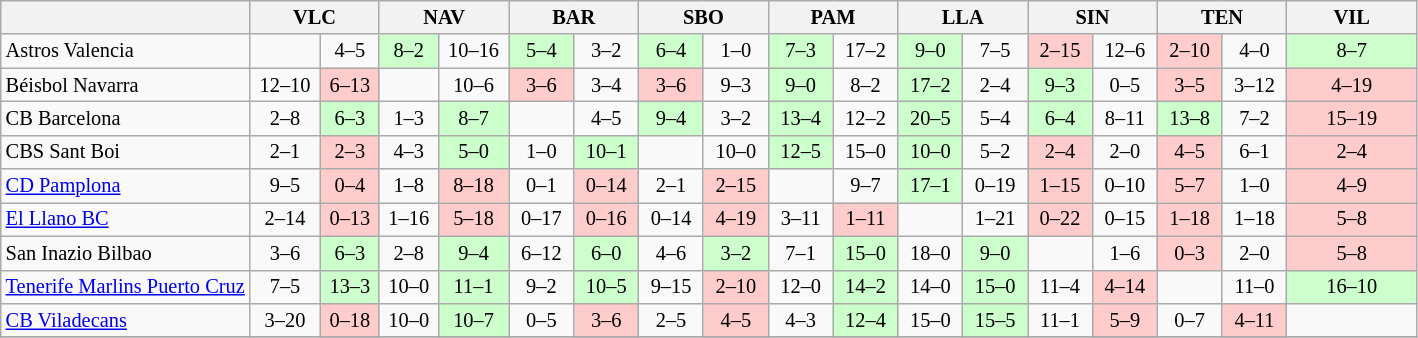<table class="wikitable" style="text-align:center; font-size:85%">
<tr>
<th></th>
<th colspan=2 width=80>VLC</th>
<th colspan=2 width=80>NAV</th>
<th colspan=2 width=80>BAR</th>
<th colspan=2 width=80>SBO</th>
<th colspan=2 width=80>PAM</th>
<th colspan=2 width=80>LLA</th>
<th colspan=2 width=80>SIN</th>
<th colspan=2 width=80>TEN</th>
<th colspan=2 width=80>VIL</th>
</tr>
<tr>
<td align=left>Astros Valencia</td>
<td></td>
<td>4–5</td>
<td bgcolor=#cfc>8–2</td>
<td>10–16</td>
<td bgcolor=#cfc>5–4</td>
<td>3–2</td>
<td bgcolor=#cfc>6–4</td>
<td>1–0</td>
<td bgcolor=#cfc>7–3</td>
<td>17–2</td>
<td bgcolor=#cfc>9–0</td>
<td>7–5</td>
<td bgcolor=#fcc>2–15</td>
<td>12–6</td>
<td bgcolor=#fcc>2–10</td>
<td>4–0</td>
<td bgcolor=#cfc>8–7</td>
</tr>
<tr>
<td align=left>Béisbol Navarra</td>
<td>12–10</td>
<td bgcolor=#fcc>6–13</td>
<td></td>
<td>10–6</td>
<td bgcolor=#fcc>3–6</td>
<td>3–4</td>
<td bgcolor=#fcc>3–6</td>
<td>9–3</td>
<td bgcolor=#cfc>9–0</td>
<td>8–2</td>
<td bgcolor=#cfc>17–2</td>
<td>2–4</td>
<td bgcolor=#cfc>9–3</td>
<td>0–5</td>
<td bgcolor=#fcc>3–5</td>
<td>3–12</td>
<td bgcolor=#fcc>4–19</td>
</tr>
<tr>
<td align=left>CB Barcelona</td>
<td>2–8</td>
<td bgcolor=#cfc>6–3</td>
<td>1–3</td>
<td bgcolor=#cfc>8–7</td>
<td></td>
<td>4–5</td>
<td bgcolor=#cfc>9–4</td>
<td>3–2</td>
<td bgcolor=#cfc>13–4</td>
<td>12–2</td>
<td bgcolor=#cfc>20–5</td>
<td>5–4</td>
<td bgcolor=#cfc>6–4</td>
<td>8–11</td>
<td bgcolor=#cfc>13–8</td>
<td>7–2</td>
<td bgcolor=#fcc>15–19</td>
</tr>
<tr>
<td align=left>CBS Sant Boi</td>
<td>2–1</td>
<td bgcolor=#fcc>2–3</td>
<td>4–3</td>
<td bgcolor=#cfc>5–0</td>
<td>1–0</td>
<td bgcolor=#cfc>10–1</td>
<td></td>
<td>10–0</td>
<td bgcolor=#cfc>12–5</td>
<td>15–0</td>
<td bgcolor=#cfc>10–0</td>
<td>5–2</td>
<td bgcolor=#fcc>2–4</td>
<td>2–0</td>
<td bgcolor=#fcc>4–5</td>
<td>6–1</td>
<td bgcolor=#fcc>2–4</td>
</tr>
<tr>
<td align=left><a href='#'>CD Pamplona</a></td>
<td>9–5</td>
<td bgcolor=#fcc>0–4</td>
<td>1–8</td>
<td bgcolor=#fcc>8–18</td>
<td>0–1</td>
<td bgcolor=#fcc>0–14</td>
<td>2–1</td>
<td bgcolor=#fcc>2–15</td>
<td></td>
<td>9–7</td>
<td bgcolor=#cfc>17–1</td>
<td>0–19</td>
<td bgcolor=#fcc>1–15</td>
<td>0–10</td>
<td bgcolor=#fcc>5–7</td>
<td>1–0</td>
<td bgcolor=#fcc>4–9</td>
</tr>
<tr>
<td align=left><a href='#'>El Llano BC</a></td>
<td>2–14</td>
<td bgcolor=#fcc>0–13</td>
<td>1–16</td>
<td bgcolor=#fcc>5–18</td>
<td>0–17</td>
<td bgcolor=#fcc>0–16</td>
<td>0–14</td>
<td bgcolor=#fcc>4–19</td>
<td>3–11</td>
<td bgcolor=#fcc>1–11</td>
<td></td>
<td>1–21</td>
<td bgcolor=#fcc>0–22</td>
<td>0–15</td>
<td bgcolor=#fcc>1–18</td>
<td>1–18</td>
<td bgcolor=#fcc>5–8</td>
</tr>
<tr>
<td align=left>San Inazio Bilbao</td>
<td>3–6</td>
<td bgcolor=#cfc>6–3</td>
<td>2–8</td>
<td bgcolor=#cfc>9–4</td>
<td>6–12</td>
<td bgcolor=#cfc>6–0</td>
<td>4–6</td>
<td bgcolor=#cfc>3–2</td>
<td>7–1</td>
<td bgcolor=#cfc>15–0</td>
<td>18–0</td>
<td bgcolor=#cfc>9–0</td>
<td></td>
<td>1–6</td>
<td bgcolor=#fcc>0–3</td>
<td>2–0</td>
<td bgcolor=#fcc>5–8</td>
</tr>
<tr>
<td align=left><a href='#'>Tenerife Marlins Puerto Cruz</a></td>
<td>7–5</td>
<td bgcolor=#cfc>13–3</td>
<td>10–0</td>
<td bgcolor=#cfc>11–1</td>
<td>9–2</td>
<td bgcolor=#cfc>10–5</td>
<td>9–15</td>
<td bgcolor=#fcc>2–10</td>
<td>12–0</td>
<td bgcolor=#cfc>14–2</td>
<td>14–0</td>
<td bgcolor=#cfc>15–0</td>
<td>11–4</td>
<td bgcolor=#fcc>4–14</td>
<td></td>
<td>11–0</td>
<td bgcolor=#cfc>16–10</td>
</tr>
<tr>
<td align=left><a href='#'>CB Viladecans</a></td>
<td>3–20</td>
<td bgcolor=#fcc>0–18</td>
<td>10–0</td>
<td bgcolor=#cfc>10–7</td>
<td>0–5</td>
<td bgcolor=#fcc>3–6</td>
<td>2–5</td>
<td bgcolor=#fcc>4–5</td>
<td>4–3</td>
<td bgcolor=#cfc>12–4</td>
<td>15–0</td>
<td bgcolor=#cfc>15–5</td>
<td>11–1</td>
<td bgcolor=#fcc>5–9</td>
<td>0–7</td>
<td bgcolor=#fcc>4–11</td>
<td></td>
</tr>
<tr>
</tr>
</table>
